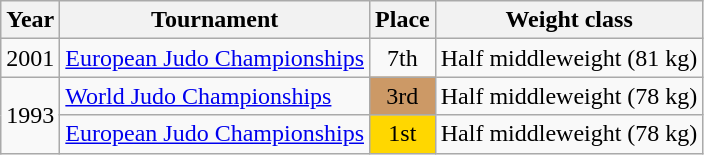<table class=wikitable>
<tr>
<th>Year</th>
<th>Tournament</th>
<th>Place</th>
<th>Weight class</th>
</tr>
<tr>
<td>2001</td>
<td><a href='#'>European Judo Championships</a></td>
<td align="center">7th</td>
<td>Half middleweight (81 kg)</td>
</tr>
<tr>
<td rowspan=2>1993</td>
<td><a href='#'>World Judo Championships</a></td>
<td bgcolor="cc9966" align="center">3rd</td>
<td>Half middleweight (78 kg)</td>
</tr>
<tr>
<td><a href='#'>European Judo Championships</a></td>
<td bgcolor="gold" align="center">1st</td>
<td>Half middleweight (78 kg)</td>
</tr>
</table>
